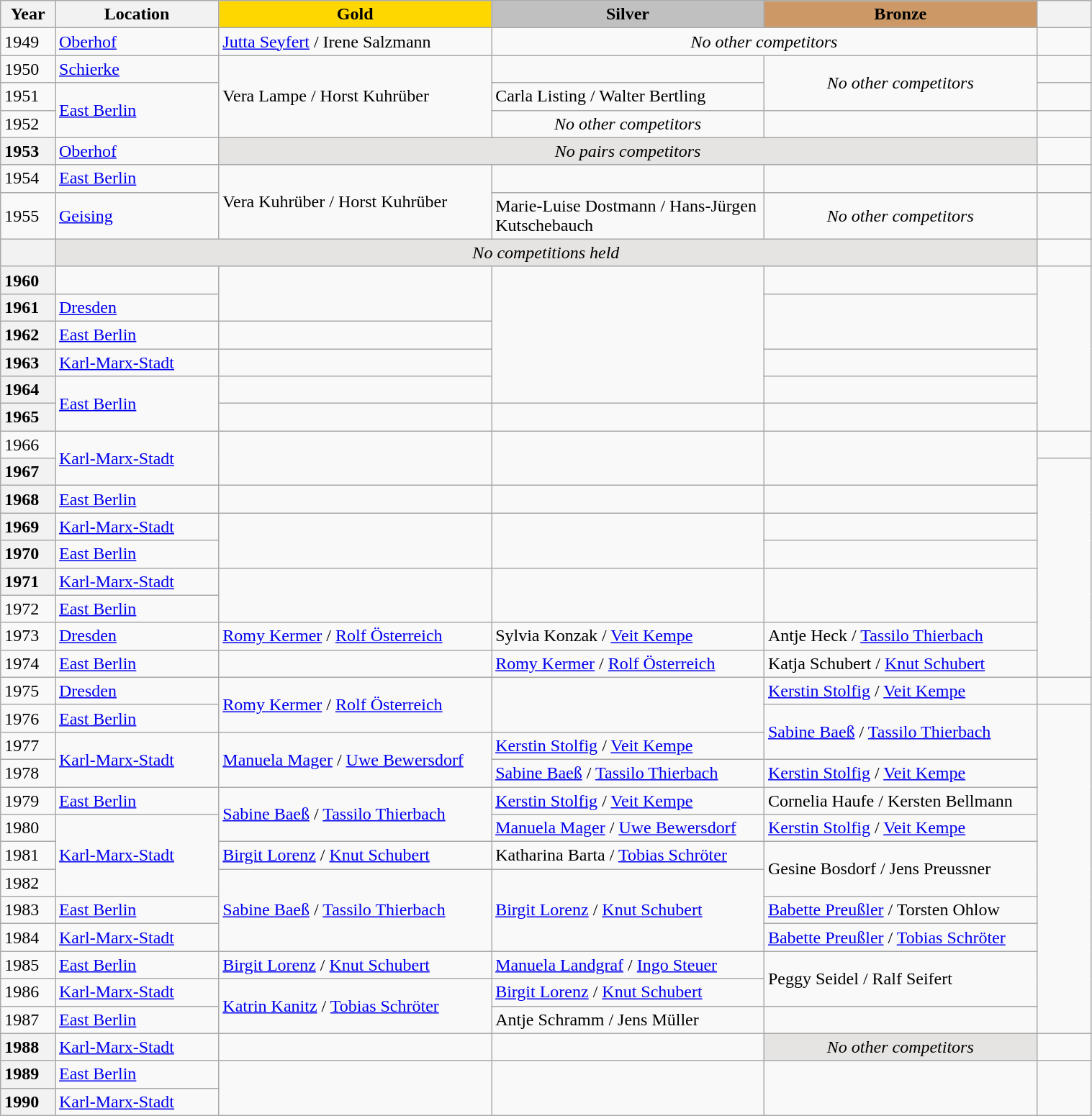<table class="wikitable unsortable" style="text-align:left; width:80%">
<tr>
<th scope="col" style="text-align:center; width:5%">Year</th>
<th scope="col" style="text-align:center; width:15%">Location</th>
<th scope="col" style="text-align:center; width:25%; background:gold">Gold</th>
<th scope="col" style="text-align:center; width:25%; background:silver">Silver</th>
<th scope="col" style="text-align:center; width:25%; background:#c96">Bronze</th>
<th scope="col" style="text-align:center; width:5%"></th>
</tr>
<tr>
<td>1949</td>
<td><a href='#'>Oberhof</a></td>
<td><a href='#'>Jutta Seyfert</a> / Irene Salzmann</td>
<td colspan="2" align="center"><em>No other competitors</em></td>
<td></td>
</tr>
<tr>
<td>1950</td>
<td><a href='#'>Schierke</a></td>
<td rowspan="3">Vera Lampe / Horst Kuhrüber</td>
<td></td>
<td rowspan="2" align="center"><em>No other competitors</em></td>
<td></td>
</tr>
<tr>
<td>1951</td>
<td rowspan="2"><a href='#'>East Berlin</a></td>
<td>Carla Listing / Walter Bertling</td>
<td></td>
</tr>
<tr>
<td>1952</td>
<td align="center"><em>No other competitors</em></td>
<td></td>
<td></td>
</tr>
<tr>
<th scope="row" style="text-align:left">1953</th>
<td><a href='#'>Oberhof</a></td>
<td colspan="3" align="center" bgcolor="e5e4e2"><em>No pairs competitors</em></td>
<td></td>
</tr>
<tr>
<td>1954</td>
<td><a href='#'>East Berlin</a></td>
<td rowspan="2">Vera Kuhrüber / Horst Kuhrüber</td>
<td></td>
<td></td>
<td></td>
</tr>
<tr>
<td>1955</td>
<td><a href='#'>Geising</a></td>
<td>Marie-Luise Dostmann / Hans-Jürgen Kutschebauch</td>
<td align="center"><em>No other competitors</em></td>
<td></td>
</tr>
<tr>
<th scope="row" style="text-align:left"></th>
<td colspan="4" align="center" bgcolor="e5e4e2"><em>No competitions held</em></td>
<td></td>
</tr>
<tr>
<th scope="row" style="text-align:left">1960</th>
<td></td>
<td rowspan="2"></td>
<td rowspan="5"></td>
<td></td>
<td rowspan="6"></td>
</tr>
<tr>
<th scope="row" style="text-align:left">1961</th>
<td><a href='#'>Dresden</a></td>
<td rowspan="2"></td>
</tr>
<tr>
<th scope="row" style="text-align:left">1962</th>
<td><a href='#'>East Berlin</a></td>
<td></td>
</tr>
<tr>
<th scope="row" style="text-align:left">1963</th>
<td><a href='#'>Karl-Marx-Stadt</a></td>
<td></td>
<td></td>
</tr>
<tr>
<th scope="row" style="text-align:left">1964</th>
<td rowspan="2"><a href='#'>East Berlin</a></td>
<td></td>
<td></td>
</tr>
<tr>
<th scope="row" style="text-align:left">1965</th>
<td></td>
<td></td>
<td></td>
</tr>
<tr>
<td>1966</td>
<td rowspan="2"><a href='#'>Karl-Marx-Stadt</a></td>
<td rowspan="2"></td>
<td rowspan="2"></td>
<td rowspan="2"></td>
<td></td>
</tr>
<tr>
<th scope="row" style="text-align:left">1967</th>
<td rowspan="8"></td>
</tr>
<tr>
<th scope="row" style="text-align:left">1968</th>
<td><a href='#'>East Berlin</a></td>
<td></td>
<td></td>
<td></td>
</tr>
<tr>
<th scope="row" style="text-align:left">1969</th>
<td><a href='#'>Karl-Marx-Stadt</a></td>
<td rowspan="2"></td>
<td rowspan="2"></td>
<td></td>
</tr>
<tr>
<th scope="row" style="text-align:left">1970</th>
<td><a href='#'>East Berlin</a></td>
<td></td>
</tr>
<tr>
<th scope="row" style="text-align:left">1971</th>
<td><a href='#'>Karl-Marx-Stadt</a></td>
<td rowspan="2"></td>
<td rowspan="2"></td>
<td rowspan="2"></td>
</tr>
<tr>
<td>1972</td>
<td><a href='#'>East Berlin</a></td>
</tr>
<tr>
<td>1973</td>
<td><a href='#'>Dresden</a></td>
<td><a href='#'>Romy Kermer</a> / <a href='#'>Rolf Österreich</a></td>
<td>Sylvia Konzak / <a href='#'>Veit Kempe</a></td>
<td>Antje Heck / <a href='#'>Tassilo Thierbach</a></td>
</tr>
<tr>
<td>1974</td>
<td><a href='#'>East Berlin</a></td>
<td></td>
<td><a href='#'>Romy Kermer</a> / <a href='#'>Rolf Österreich</a></td>
<td>Katja Schubert / <a href='#'>Knut Schubert</a></td>
</tr>
<tr>
<td>1975</td>
<td><a href='#'>Dresden</a></td>
<td rowspan="2"><a href='#'>Romy Kermer</a> / <a href='#'>Rolf Österreich</a></td>
<td rowspan="2"></td>
<td><a href='#'>Kerstin Stolfig</a> / <a href='#'>Veit Kempe</a></td>
<td></td>
</tr>
<tr>
<td>1976</td>
<td><a href='#'>East Berlin</a></td>
<td rowspan="2"><a href='#'>Sabine Baeß</a> / <a href='#'>Tassilo Thierbach</a></td>
<td rowspan="12"></td>
</tr>
<tr>
<td>1977</td>
<td rowspan="2"><a href='#'>Karl-Marx-Stadt</a></td>
<td rowspan="2"><a href='#'>Manuela Mager</a> / <a href='#'>Uwe Bewersdorf</a></td>
<td><a href='#'>Kerstin Stolfig</a> / <a href='#'>Veit Kempe</a></td>
</tr>
<tr>
<td>1978</td>
<td><a href='#'>Sabine Baeß</a> / <a href='#'>Tassilo Thierbach</a></td>
<td><a href='#'>Kerstin Stolfig</a> / <a href='#'>Veit Kempe</a></td>
</tr>
<tr>
<td>1979</td>
<td><a href='#'>East Berlin</a></td>
<td rowspan="2"><a href='#'>Sabine Baeß</a> / <a href='#'>Tassilo Thierbach</a></td>
<td><a href='#'>Kerstin Stolfig</a> / <a href='#'>Veit Kempe</a></td>
<td>Cornelia Haufe / Kersten Bellmann</td>
</tr>
<tr>
<td>1980</td>
<td rowspan="3"><a href='#'>Karl-Marx-Stadt</a></td>
<td><a href='#'>Manuela Mager</a> / <a href='#'>Uwe Bewersdorf</a></td>
<td><a href='#'>Kerstin Stolfig</a> / <a href='#'>Veit Kempe</a></td>
</tr>
<tr>
<td>1981</td>
<td><a href='#'>Birgit Lorenz</a> / <a href='#'>Knut Schubert</a></td>
<td>Katharina Barta / <a href='#'>Tobias Schröter</a></td>
<td rowspan="2">Gesine Bosdorf / Jens Preussner</td>
</tr>
<tr>
<td>1982</td>
<td rowspan="3"><a href='#'>Sabine Baeß</a> / <a href='#'>Tassilo Thierbach</a></td>
<td rowspan="3"><a href='#'>Birgit Lorenz</a> / <a href='#'>Knut Schubert</a></td>
</tr>
<tr>
<td>1983</td>
<td><a href='#'>East Berlin</a></td>
<td><a href='#'>Babette Preußler</a> / Torsten Ohlow</td>
</tr>
<tr>
<td>1984</td>
<td><a href='#'>Karl-Marx-Stadt</a></td>
<td><a href='#'>Babette Preußler</a> / <a href='#'>Tobias Schröter</a></td>
</tr>
<tr>
<td>1985</td>
<td><a href='#'>East Berlin</a></td>
<td><a href='#'>Birgit Lorenz</a> / <a href='#'>Knut Schubert</a></td>
<td><a href='#'>Manuela Landgraf</a> / <a href='#'>Ingo Steuer</a></td>
<td rowspan="2">Peggy Seidel / Ralf Seifert</td>
</tr>
<tr>
<td>1986</td>
<td><a href='#'>Karl-Marx-Stadt</a></td>
<td rowspan="2"><a href='#'>Katrin Kanitz</a> / <a href='#'>Tobias Schröter</a></td>
<td><a href='#'>Birgit Lorenz</a> / <a href='#'>Knut Schubert</a></td>
</tr>
<tr>
<td>1987</td>
<td><a href='#'>East Berlin</a></td>
<td>Antje Schramm / Jens Müller</td>
<td></td>
</tr>
<tr>
<th scope="row" style="text-align:left">1988</th>
<td><a href='#'>Karl-Marx-Stadt</a></td>
<td></td>
<td></td>
<td align="center" bgcolor="e5e4e2"><em>No other competitors</em></td>
<td></td>
</tr>
<tr>
<th scope="row" style="text-align:left">1989</th>
<td><a href='#'>East Berlin</a></td>
<td rowspan="2"></td>
<td rowspan="2"></td>
<td rowspan="2"></td>
<td rowspan="2"></td>
</tr>
<tr>
<th scope="row" style="text-align:left">1990</th>
<td><a href='#'>Karl-Marx-Stadt</a></td>
</tr>
</table>
